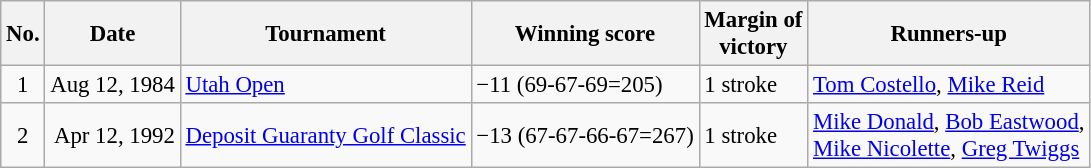<table class="wikitable" style="font-size:95%;">
<tr>
<th>No.</th>
<th>Date</th>
<th>Tournament</th>
<th>Winning score</th>
<th>Margin of<br>victory</th>
<th>Runners-up</th>
</tr>
<tr>
<td align=center>1</td>
<td align=right>Aug 12, 1984</td>
<td><a href='#'>Utah Open</a></td>
<td>−11 (69-67-69=205)</td>
<td>1 stroke</td>
<td> <a href='#'>Tom Costello</a>,  <a href='#'>Mike Reid</a></td>
</tr>
<tr>
<td align=center>2</td>
<td align=right>Apr 12, 1992</td>
<td><a href='#'>Deposit Guaranty Golf Classic</a></td>
<td>−13 (67-67-66-67=267)</td>
<td>1 stroke</td>
<td> <a href='#'>Mike Donald</a>,  <a href='#'>Bob Eastwood</a>,<br> <a href='#'>Mike Nicolette</a>,  <a href='#'>Greg Twiggs</a></td>
</tr>
</table>
